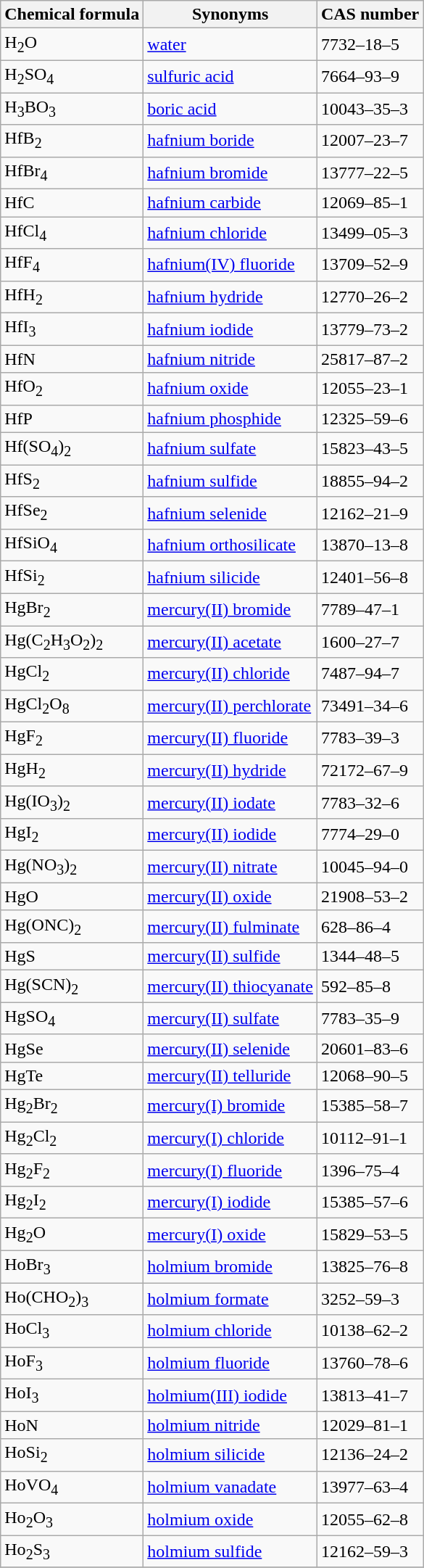<table class="wikitable">
<tr>
<th>Chemical formula</th>
<th>Synonyms</th>
<th>CAS number</th>
</tr>
<tr>
<td>H<sub>2</sub>O</td>
<td><a href='#'>water</a></td>
<td>7732–18–5</td>
</tr>
<tr>
<td>H<sub>2</sub>SO<sub>4</sub></td>
<td><a href='#'>sulfuric acid</a></td>
<td>7664–93–9</td>
</tr>
<tr>
<td>H<sub>3</sub>BO<sub>3</sub></td>
<td><a href='#'>boric acid</a></td>
<td>10043–35–3</td>
</tr>
<tr>
<td>HfB<sub>2</sub></td>
<td><a href='#'>hafnium boride</a></td>
<td>12007–23–7</td>
</tr>
<tr>
<td>HfBr<sub>4</sub></td>
<td><a href='#'>hafnium bromide</a></td>
<td>13777–22–5</td>
</tr>
<tr>
<td>HfC</td>
<td><a href='#'>hafnium carbide</a></td>
<td>12069–85–1</td>
</tr>
<tr>
<td>HfCl<sub>4</sub></td>
<td><a href='#'>hafnium chloride</a></td>
<td>13499–05–3</td>
</tr>
<tr>
<td>HfF<sub>4</sub></td>
<td><a href='#'>hafnium(IV) fluoride</a></td>
<td>13709–52–9</td>
</tr>
<tr>
<td>HfH<sub>2</sub></td>
<td><a href='#'>hafnium hydride</a></td>
<td>12770–26–2</td>
</tr>
<tr>
<td>HfI<sub>3</sub></td>
<td><a href='#'>hafnium iodide</a></td>
<td>13779–73–2</td>
</tr>
<tr>
<td>HfN</td>
<td><a href='#'>hafnium nitride</a></td>
<td>25817–87–2</td>
</tr>
<tr>
<td>HfO<sub>2</sub></td>
<td><a href='#'>hafnium oxide</a></td>
<td>12055–23–1</td>
</tr>
<tr>
<td>HfP</td>
<td><a href='#'>hafnium phosphide</a></td>
<td>12325–59–6</td>
</tr>
<tr>
<td>Hf(SO<sub>4</sub>)<sub>2</sub></td>
<td><a href='#'>hafnium sulfate</a></td>
<td>15823–43–5</td>
</tr>
<tr>
<td>HfS<sub>2</sub></td>
<td><a href='#'>hafnium sulfide</a></td>
<td>18855–94–2</td>
</tr>
<tr>
<td>HfSe<sub>2</sub></td>
<td><a href='#'>hafnium selenide</a></td>
<td>12162–21–9</td>
</tr>
<tr>
<td>HfSiO<sub>4</sub></td>
<td><a href='#'>hafnium orthosilicate</a></td>
<td>13870–13–8</td>
</tr>
<tr>
<td>HfSi<sub>2</sub></td>
<td><a href='#'>hafnium silicide</a></td>
<td>12401–56–8</td>
</tr>
<tr>
<td>HgBr<sub>2</sub></td>
<td><a href='#'>mercury(II) bromide</a></td>
<td>7789–47–1</td>
</tr>
<tr>
<td>Hg(C<sub>2</sub>H<sub>3</sub>O<sub>2</sub>)<sub>2</sub></td>
<td><a href='#'>mercury(II) acetate</a></td>
<td>1600–27–7</td>
</tr>
<tr>
<td>HgCl<sub>2</sub></td>
<td><a href='#'>mercury(II) chloride</a></td>
<td>7487–94–7</td>
</tr>
<tr>
<td>HgCl<sub>2</sub>O<sub>8</sub></td>
<td><a href='#'>mercury(II) perchlorate</a></td>
<td>73491–34–6</td>
</tr>
<tr>
<td>HgF<sub>2</sub></td>
<td><a href='#'>mercury(II) fluoride</a></td>
<td>7783–39–3</td>
</tr>
<tr>
<td>HgH<sub>2</sub></td>
<td><a href='#'>mercury(II) hydride</a></td>
<td>72172–67–9</td>
</tr>
<tr>
<td>Hg(IO<sub>3</sub>)<sub>2</sub></td>
<td><a href='#'>mercury(II) iodate</a></td>
<td>7783–32–6</td>
</tr>
<tr>
<td>HgI<sub>2</sub></td>
<td><a href='#'>mercury(II) iodide</a></td>
<td>7774–29–0</td>
</tr>
<tr>
<td>Hg(NO<sub>3</sub>)<sub>2</sub></td>
<td><a href='#'>mercury(II) nitrate</a></td>
<td>10045–94–0</td>
</tr>
<tr>
<td>HgO</td>
<td><a href='#'>mercury(II) oxide</a></td>
<td>21908–53–2</td>
</tr>
<tr>
<td>Hg(ONC)<sub>2</sub></td>
<td><a href='#'>mercury(II) fulminate</a></td>
<td>628–86–4</td>
</tr>
<tr>
<td>HgS</td>
<td><a href='#'>mercury(II) sulfide</a></td>
<td>1344–48–5</td>
</tr>
<tr>
<td>Hg(SCN)<sub>2</sub></td>
<td><a href='#'>mercury(II) thiocyanate</a></td>
<td>592–85–8</td>
</tr>
<tr>
<td>HgSO<sub>4</sub></td>
<td><a href='#'>mercury(II) sulfate</a></td>
<td>7783–35–9</td>
</tr>
<tr>
<td>HgSe</td>
<td><a href='#'>mercury(II) selenide</a></td>
<td>20601–83–6</td>
</tr>
<tr>
<td>HgTe</td>
<td><a href='#'>mercury(II) telluride</a></td>
<td>12068–90–5</td>
</tr>
<tr>
<td>Hg<sub>2</sub>Br<sub>2</sub></td>
<td><a href='#'>mercury(I) bromide</a></td>
<td>15385–58–7</td>
</tr>
<tr>
<td>Hg<sub>2</sub>Cl<sub>2</sub></td>
<td><a href='#'>mercury(I) chloride</a></td>
<td>10112–91–1</td>
</tr>
<tr>
<td>Hg<sub>2</sub>F<sub>2</sub></td>
<td><a href='#'>mercury(I) fluoride</a></td>
<td>1396–75–4</td>
</tr>
<tr>
<td>Hg<sub>2</sub>I<sub>2</sub></td>
<td><a href='#'>mercury(I) iodide</a></td>
<td>15385–57–6</td>
</tr>
<tr>
<td>Hg<sub>2</sub>O</td>
<td><a href='#'>mercury(I) oxide</a></td>
<td>15829–53–5</td>
</tr>
<tr>
<td>HoBr<sub>3</sub></td>
<td><a href='#'>holmium bromide</a></td>
<td>13825–76–8</td>
</tr>
<tr>
<td>Ho(CHO<sub>2</sub>)<sub>3</sub></td>
<td><a href='#'>holmium formate</a></td>
<td>3252–59–3</td>
</tr>
<tr>
<td>HoCl<sub>3</sub></td>
<td><a href='#'>holmium chloride</a></td>
<td>10138–62–2</td>
</tr>
<tr>
<td>HoF<sub>3</sub></td>
<td><a href='#'>holmium fluoride</a></td>
<td>13760–78–6</td>
</tr>
<tr>
<td>HoI<sub>3</sub></td>
<td><a href='#'>holmium(III) iodide</a></td>
<td>13813–41–7</td>
</tr>
<tr>
<td>HoN</td>
<td><a href='#'>holmium nitride</a></td>
<td>12029–81–1</td>
</tr>
<tr>
<td>HoSi<sub>2</sub></td>
<td><a href='#'>holmium silicide</a></td>
<td>12136–24–2</td>
</tr>
<tr>
<td>HoVO<sub>4</sub></td>
<td><a href='#'>holmium vanadate</a></td>
<td>13977–63–4</td>
</tr>
<tr>
<td>Ho<sub>2</sub>O<sub>3</sub></td>
<td><a href='#'>holmium oxide</a></td>
<td>12055–62–8</td>
</tr>
<tr>
<td>Ho<sub>2</sub>S<sub>3</sub></td>
<td><a href='#'>holmium sulfide</a></td>
<td>12162–59–3</td>
</tr>
<tr>
</tr>
</table>
